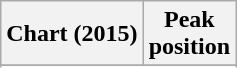<table class="wikitable sortable plainrowheaders" style="text-align:center">
<tr>
<th>Chart (2015)</th>
<th>Peak<br>position</th>
</tr>
<tr>
</tr>
<tr>
</tr>
<tr>
</tr>
<tr>
</tr>
</table>
